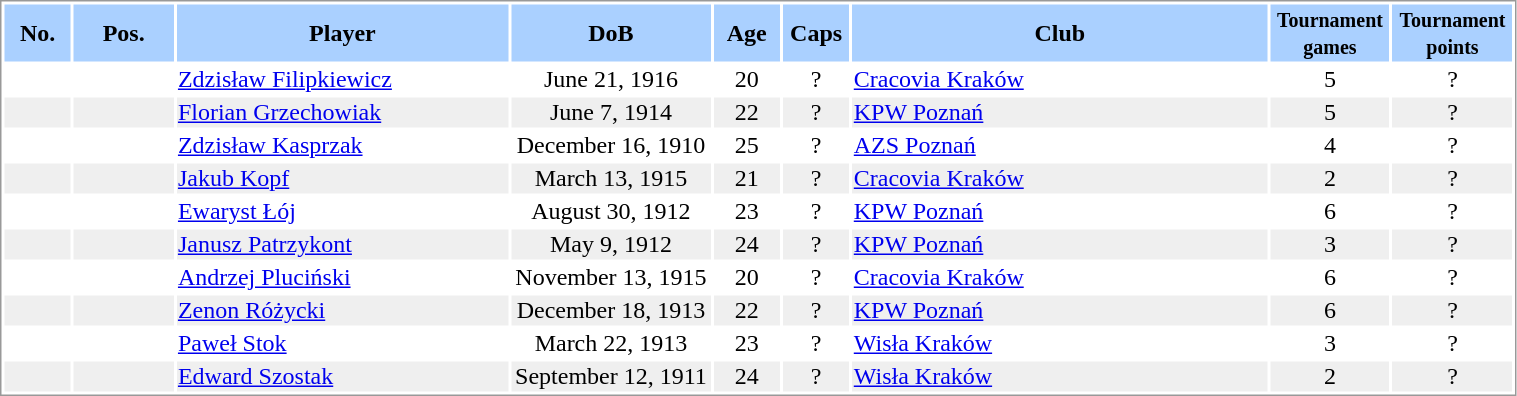<table border="0"  style="width:80%; border:1px solid #999; background:#fff; text-align:center;">
<tr style="text-align:center; background:#aad0ff;">
<th width=4%>No.</th>
<th width=6%>Pos.</th>
<th width=20%>Player</th>
<th width=12%>DoB</th>
<th width=4%>Age</th>
<th width=4%>Caps</th>
<th width=25%>Club</th>
<th width=6%><small>Tournament<br>games</small></th>
<th width=6%><small>Tournament<br>points</small></th>
</tr>
<tr>
<td></td>
<td></td>
<td align="left"><a href='#'>Zdzisław Filipkiewicz</a></td>
<td>June 21, 1916</td>
<td>20</td>
<td>?</td>
<td align="left"> <a href='#'>Cracovia Kraków</a></td>
<td>5</td>
<td>?</td>
</tr>
<tr style="background:#efefef;">
<td></td>
<td></td>
<td align="left"><a href='#'>Florian Grzechowiak</a></td>
<td>June 7, 1914</td>
<td>22</td>
<td>?</td>
<td align="left"> <a href='#'>KPW Poznań</a></td>
<td>5</td>
<td>?</td>
</tr>
<tr>
<td></td>
<td></td>
<td align="left"><a href='#'>Zdzisław Kasprzak</a></td>
<td>December 16, 1910</td>
<td>25</td>
<td>?</td>
<td align="left"> <a href='#'>AZS Poznań</a></td>
<td>4</td>
<td>?</td>
</tr>
<tr style="background:#efefef;">
<td></td>
<td></td>
<td align="left"><a href='#'>Jakub Kopf</a></td>
<td>March 13, 1915</td>
<td>21</td>
<td>?</td>
<td align="left"> <a href='#'>Cracovia Kraków</a></td>
<td>2</td>
<td>?</td>
</tr>
<tr>
<td></td>
<td></td>
<td align="left"><a href='#'>Ewaryst Łój</a></td>
<td>August 30, 1912</td>
<td>23</td>
<td>?</td>
<td align="left"> <a href='#'>KPW Poznań</a></td>
<td>6</td>
<td>?</td>
</tr>
<tr style="background:#efefef;">
<td></td>
<td></td>
<td align="left"><a href='#'>Janusz Patrzykont</a></td>
<td>May 9, 1912</td>
<td>24</td>
<td>?</td>
<td align="left"> <a href='#'>KPW Poznań</a></td>
<td>3</td>
<td>?</td>
</tr>
<tr>
<td></td>
<td></td>
<td align="left"><a href='#'>Andrzej Pluciński</a></td>
<td>November 13, 1915</td>
<td>20</td>
<td>?</td>
<td align="left"> <a href='#'>Cracovia Kraków</a></td>
<td>6</td>
<td>?</td>
</tr>
<tr style="background:#efefef;">
<td></td>
<td></td>
<td align="left"><a href='#'>Zenon Różycki</a></td>
<td>December 18, 1913</td>
<td>22</td>
<td>?</td>
<td align="left"> <a href='#'>KPW Poznań</a></td>
<td>6</td>
<td>?</td>
</tr>
<tr>
<td></td>
<td></td>
<td align="left"><a href='#'>Paweł Stok</a></td>
<td>March 22, 1913</td>
<td>23</td>
<td>?</td>
<td align="left"> <a href='#'>Wisła Kraków</a></td>
<td>3</td>
<td>?</td>
</tr>
<tr style="background:#efefef;">
<td></td>
<td></td>
<td align="left"><a href='#'>Edward Szostak</a></td>
<td>September 12, 1911</td>
<td>24</td>
<td>?</td>
<td align="left"> <a href='#'>Wisła Kraków</a></td>
<td>2</td>
<td>?</td>
</tr>
</table>
